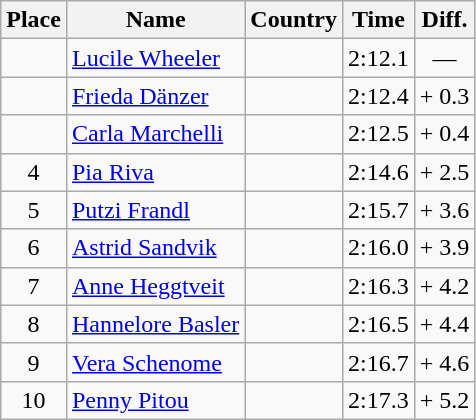<table class="wikitable" style="text-align:center">
<tr>
<th>Place</th>
<th>Name</th>
<th>Country</th>
<th>Time</th>
<th>Diff.</th>
</tr>
<tr>
<td></td>
<td align=left><a href='#'>Lucile Wheeler</a></td>
<td align=left></td>
<td>2:12.1</td>
<td>—</td>
</tr>
<tr>
<td></td>
<td align=left><a href='#'>Frieda Dänzer</a></td>
<td align=left></td>
<td>2:12.4</td>
<td>+ 0.3</td>
</tr>
<tr>
<td></td>
<td align=left><a href='#'>Carla Marchelli</a></td>
<td align=left></td>
<td>2:12.5</td>
<td>+ 0.4</td>
</tr>
<tr>
<td>4</td>
<td align="left"><a href='#'>Pia Riva</a></td>
<td align=left></td>
<td>2:14.6</td>
<td>+ 2.5</td>
</tr>
<tr>
<td>5</td>
<td align=left><a href='#'>Putzi Frandl</a></td>
<td align=left></td>
<td>2:15.7</td>
<td>+ 3.6</td>
</tr>
<tr>
<td>6</td>
<td align=left><a href='#'>Astrid Sandvik</a></td>
<td align=left></td>
<td>2:16.0</td>
<td>+ 3.9</td>
</tr>
<tr>
<td>7</td>
<td align=left><a href='#'>Anne Heggtveit</a></td>
<td align=left></td>
<td>2:16.3</td>
<td>+ 4.2</td>
</tr>
<tr>
<td>8</td>
<td align=left><a href='#'>Hannelore Basler</a></td>
<td align=left></td>
<td>2:16.5</td>
<td>+ 4.4</td>
</tr>
<tr>
<td>9</td>
<td align=left><a href='#'>Vera Schenome</a></td>
<td align=left></td>
<td>2:16.7</td>
<td>+ 4.6</td>
</tr>
<tr>
<td>10</td>
<td align=left><a href='#'>Penny Pitou</a></td>
<td align=left></td>
<td>2:17.3</td>
<td>+ 5.2</td>
</tr>
</table>
